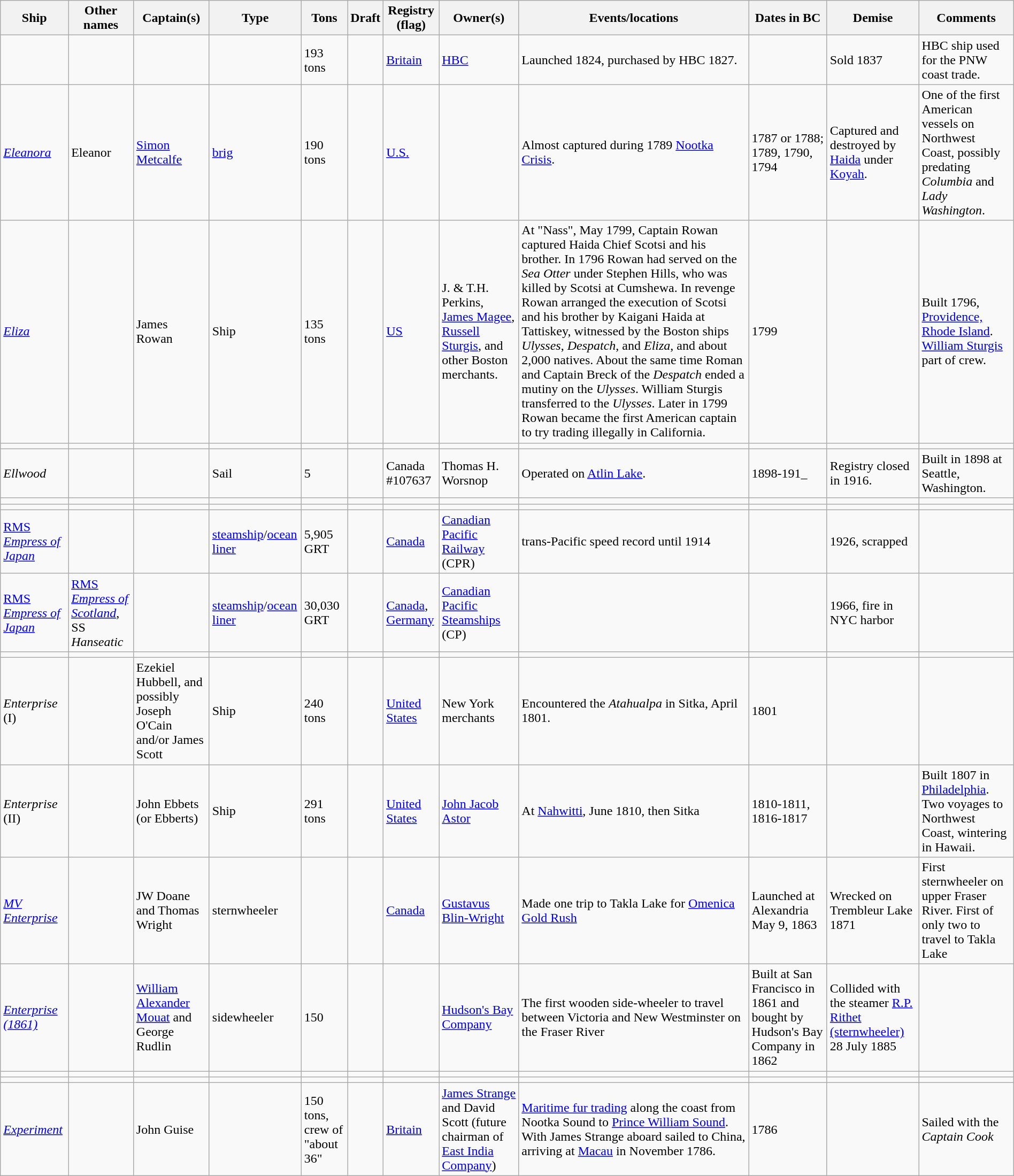<table class="wikitable sortable" style="width:100%">
<tr>
<th>Ship</th>
<th>Other names</th>
<th>Captain(s)</th>
<th>Type</th>
<th>Tons </th>
<th>Draft </th>
<th>Registry (flag)</th>
<th>Owner(s) </th>
<th>Events/locations</th>
<th>Dates in BC</th>
<th>Demise </th>
<th>Comments</th>
</tr>
<tr>
<td></td>
<td></td>
<td></td>
<td></td>
<td>193 tons</td>
<td></td>
<td><a href='#'>Britain</a></td>
<td><a href='#'>HBC</a></td>
<td>Launched 1824, purchased by HBC 1827.</td>
<td></td>
<td>Sold 1837</td>
<td>HBC ship used for the PNW coast trade.</td>
</tr>
<tr>
<td><em><a href='#'>Eleanora</a></em></td>
<td>Eleanor</td>
<td><a href='#'>Simon Metcalfe</a></td>
<td><a href='#'>brig</a></td>
<td>190 tons</td>
<td></td>
<td><a href='#'>U.S.</a></td>
<td></td>
<td>Almost captured during 1789 <a href='#'>Nootka Crisis</a>.</td>
<td>1787 or 1788; 1789, 1790, 1794</td>
<td>Captured and destroyed by <a href='#'>Haida</a> under <a href='#'>Koyah</a>.</td>
<td>One of the first American vessels on Northwest Coast, possibly predating <em>Columbia</em> and <em>Lady Washington</em>.</td>
</tr>
<tr>
<td><em><a href='#'>Eliza</a></em></td>
<td></td>
<td>James Rowan</td>
<td>Ship</td>
<td>135 tons</td>
<td></td>
<td><a href='#'>US</a></td>
<td>J. & T.H. Perkins, <a href='#'>James Magee</a>, <a href='#'>Russell Sturgis</a>, and other Boston merchants.</td>
<td>At "Nass", May 1799, Captain Rowan captured Haida Chief Scotsi and his brother. In 1796 Rowan had served on the <em>Sea Otter</em> under Stephen Hills, who was killed by Scotsi at Cumshewa. In revenge Rowan arranged the execution of Scotsi and his brother by Kaigani Haida at Tattiskey, witnessed by the Boston ships <em>Ulysses</em>, <em>Despatch</em>, and <em>Eliza</em>, and about 2,000 natives. About the same time Roman and Captain Breck of the <em>Despatch</em> ended a mutiny on the <em>Ulysses</em>. William Sturgis transferred to the <em>Ulysses</em>. Later in 1799 Rowan became the first American captain to try trading illegally in California.</td>
<td>1799</td>
<td></td>
<td>Built 1796, <a href='#'>Providence, Rhode Island</a>. <a href='#'>William Sturgis</a> part of crew.</td>
</tr>
<tr>
<td></td>
<td></td>
<td></td>
<td></td>
<td></td>
<td></td>
<td></td>
<td></td>
<td></td>
<td></td>
<td></td>
<td></td>
</tr>
<tr>
<td><em>Ellwood</em></td>
<td></td>
<td></td>
<td>Sail</td>
<td>5</td>
<td></td>
<td>Canada #107637</td>
<td> Thomas H. Worsnop</td>
<td>Operated on <a href='#'>Atlin Lake</a>.</td>
<td>1898-191_</td>
<td>Registry closed in 1916.</td>
<td>Built in 1898 at Seattle, Washington.</td>
</tr>
<tr>
<td></td>
<td></td>
<td></td>
<td></td>
<td></td>
<td></td>
<td></td>
<td></td>
<td></td>
<td></td>
<td></td>
<td></td>
</tr>
<tr>
<td></td>
<td></td>
<td></td>
<td></td>
<td></td>
<td></td>
<td></td>
<td></td>
<td></td>
<td></td>
<td></td>
<td></td>
</tr>
<tr>
<td><a href='#'>RMS <em>Empress of Japan</em></a></td>
<td></td>
<td></td>
<td><a href='#'>steamship</a>/<a href='#'>ocean liner</a></td>
<td>5,905 GRT</td>
<td></td>
<td><a href='#'>Canada</a></td>
<td><a href='#'>Canadian Pacific Railway</a> (CPR)</td>
<td>trans-Pacific speed record until 1914</td>
<td></td>
<td>1926, scrapped</td>
<td></td>
</tr>
<tr>
<td><a href='#'>RMS <em>Empress of Japan</em></a></td>
<td><a href='#'>RMS <em>Empress of Scotland</em></a>, SS <em>Hanseatic</em></td>
<td></td>
<td><a href='#'>steamship</a>/<a href='#'>ocean liner</a></td>
<td>30,030 GRT</td>
<td></td>
<td><a href='#'>Canada</a>, <a href='#'>Germany</a></td>
<td><a href='#'>Canadian Pacific Steamships</a> (CP)</td>
<td></td>
<td></td>
<td>1966, fire in NYC harbor</td>
<td></td>
</tr>
<tr>
<td></td>
<td></td>
<td></td>
<td></td>
<td></td>
<td></td>
<td></td>
<td></td>
<td></td>
<td></td>
<td></td>
<td></td>
</tr>
<tr>
<td><em>Enterprise</em> (I)</td>
<td></td>
<td>Ezekiel Hubbell, and possibly Joseph O'Cain and/or James Scott</td>
<td>Ship</td>
<td>240 tons</td>
<td></td>
<td><a href='#'>United States</a></td>
<td>New York merchants</td>
<td>Encountered the <em>Atahualpa</em> in Sitka, April 1801.</td>
<td>1801</td>
<td></td>
<td></td>
</tr>
<tr>
<td><em>Enterprise</em> (II)</td>
<td></td>
<td>John Ebbets (or Ebberts)</td>
<td>Ship</td>
<td>291 tons</td>
<td></td>
<td><a href='#'>United States</a></td>
<td><a href='#'>John Jacob Astor</a></td>
<td>At <a href='#'>Nahwitti</a>, June 1810, then Sitka</td>
<td>1810-1811, 1816-1817</td>
<td></td>
<td>Built 1807 in <a href='#'>Philadelphia</a>. Two voyages to Northwest Coast, wintering in Hawaii.</td>
</tr>
<tr>
<td><em><a href='#'>MV Enterprise</a></em></td>
<td></td>
<td>JW Doane and Thomas Wright</td>
<td>sternwheeler</td>
<td></td>
<td></td>
<td><a href='#'>Canada</a></td>
<td><a href='#'>Gustavus Blin-Wright</a></td>
<td>Made one trip to Takla Lake for <a href='#'>Omenica Gold Rush</a></td>
<td>Launched at Alexandria May 9, 1863</td>
<td>Wrecked on Trembleur Lake 1871</td>
<td>First sternwheeler on upper Fraser River. First of only two to travel to Takla Lake</td>
</tr>
<tr>
<td><em><a href='#'>Enterprise (1861)</a></em></td>
<td></td>
<td><a href='#'>William Alexander Mouat</a> and George Rudlin</td>
<td>sidewheeler</td>
<td>150</td>
<td></td>
<td></td>
<td><a href='#'>Hudson's Bay Company</a></td>
<td>The first wooden side-wheeler to travel between Victoria and New Westminster on the Fraser River</td>
<td>Built at San Francisco in 1861 and bought by Hudson's Bay Company in 1862</td>
<td>Collided with the steamer <a href='#'>R.P. Rithet (sternwheeler)</a> 28 July 1885</td>
<td></td>
</tr>
<tr>
<td></td>
<td></td>
<td></td>
<td></td>
<td></td>
<td></td>
<td></td>
<td></td>
<td></td>
<td></td>
<td></td>
<td></td>
</tr>
<tr>
<td></td>
<td></td>
<td></td>
<td></td>
<td></td>
<td></td>
<td></td>
<td></td>
<td></td>
<td></td>
<td></td>
<td></td>
</tr>
<tr>
<td><em><a href='#'>Experiment</a></em></td>
<td></td>
<td>John Guise</td>
<td></td>
<td>150 tons, crew of "about 36"</td>
<td></td>
<td><a href='#'>Britain</a></td>
<td><a href='#'>James Strange</a> and David Scott (future chairman of <a href='#'>East India Company</a>)</td>
<td><a href='#'>Maritime fur trading</a> along the coast from Nootka Sound to <a href='#'>Prince William Sound</a>. With James Strange aboard sailed to China, arriving at <a href='#'>Macau</a> in November 1786.</td>
<td>1786</td>
<td></td>
<td>Sailed with the <em>Captain Cook</em></td>
</tr>
</table>
